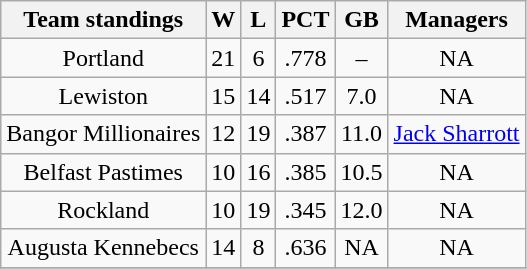<table class="wikitable">
<tr>
<th>Team standings</th>
<th>W</th>
<th>L</th>
<th>PCT</th>
<th>GB</th>
<th>Managers</th>
</tr>
<tr align=center>
<td>Portland</td>
<td>21</td>
<td>6</td>
<td>.778</td>
<td>–</td>
<td>NA</td>
</tr>
<tr align=center>
<td>Lewiston</td>
<td>15</td>
<td>14</td>
<td>.517</td>
<td>7.0</td>
<td>NA</td>
</tr>
<tr align=center>
<td>Bangor Millionaires</td>
<td>12</td>
<td>19</td>
<td>.387</td>
<td>11.0</td>
<td><a href='#'>Jack Sharrott</a></td>
</tr>
<tr align=center>
<td>Belfast Pastimes</td>
<td>10</td>
<td>16</td>
<td>.385</td>
<td>10.5</td>
<td>NA</td>
</tr>
<tr align=center>
<td>Rockland</td>
<td>10</td>
<td>19</td>
<td>.345</td>
<td>12.0</td>
<td>NA</td>
</tr>
<tr align=center>
<td>Augusta Kennebecs</td>
<td>14</td>
<td>8</td>
<td>.636</td>
<td>NA</td>
<td>NA</td>
</tr>
<tr align=center>
</tr>
</table>
